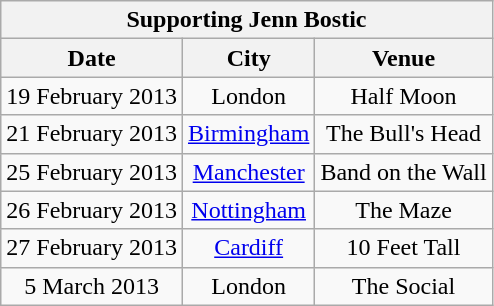<table class="wikitable" style="text-align:center;">
<tr>
<th colspan=4>Supporting Jenn Bostic</th>
</tr>
<tr>
<th>Date</th>
<th>City</th>
<th>Venue</th>
</tr>
<tr>
<td>19 February 2013</td>
<td>London</td>
<td>Half Moon</td>
</tr>
<tr>
<td>21 February 2013</td>
<td><a href='#'>Birmingham</a></td>
<td>The Bull's Head</td>
</tr>
<tr>
<td>25 February 2013</td>
<td><a href='#'>Manchester</a></td>
<td>Band on the Wall</td>
</tr>
<tr>
<td>26 February 2013</td>
<td><a href='#'>Nottingham</a></td>
<td>The Maze</td>
</tr>
<tr>
<td>27 February 2013</td>
<td><a href='#'>Cardiff</a></td>
<td>10 Feet Tall</td>
</tr>
<tr>
<td>5 March 2013</td>
<td>London</td>
<td>The Social</td>
</tr>
</table>
